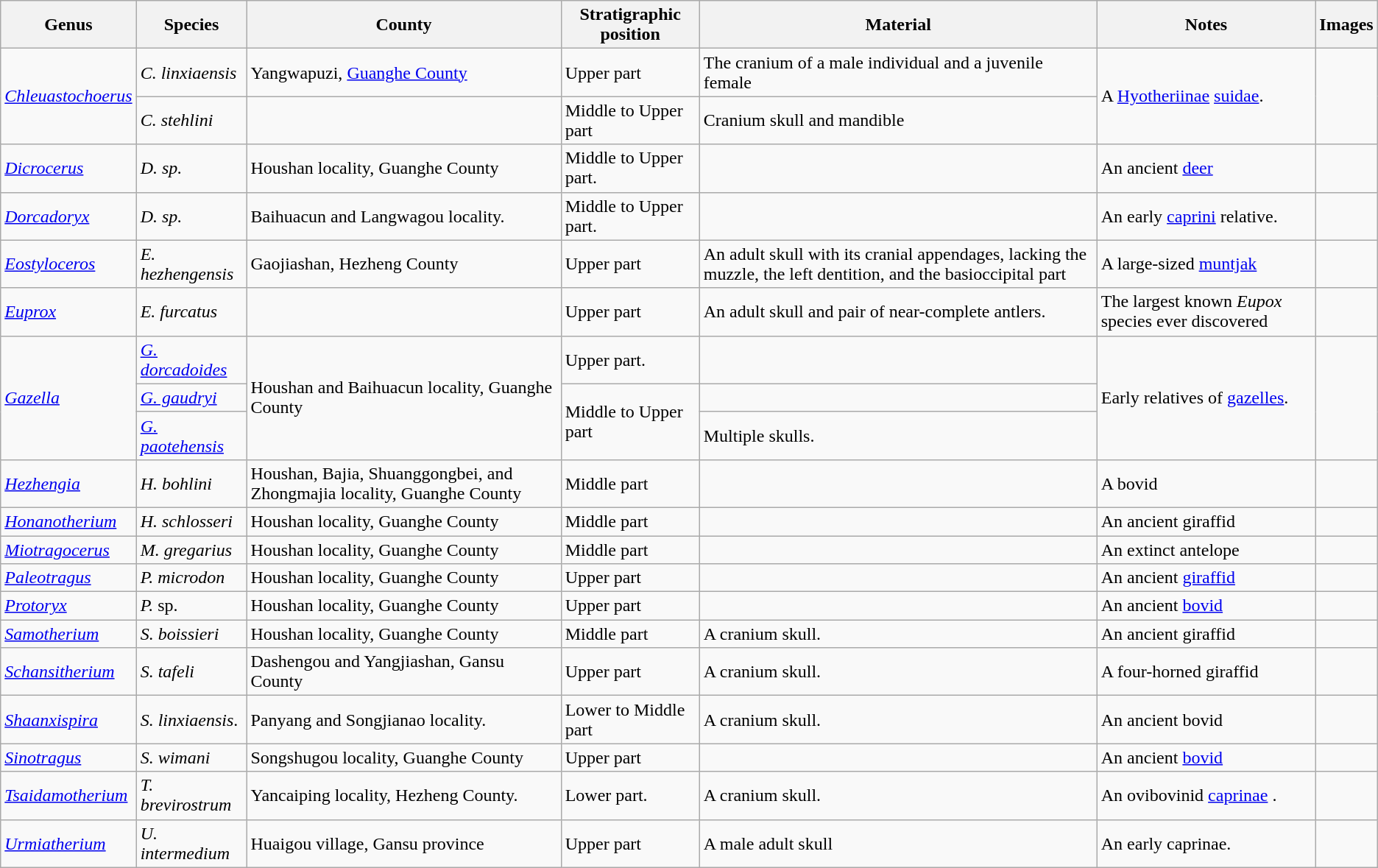<table class="wikitable">
<tr>
<th>Genus</th>
<th>Species</th>
<th>County</th>
<th>Stratigraphic position</th>
<th>Material</th>
<th>Notes</th>
<th>Images</th>
</tr>
<tr>
<td rowspan = 2><em><a href='#'>Chleuastochoerus</a></em></td>
<td><em>C. linxiaensis</em></td>
<td>Yangwapuzi, <a href='#'>Guanghe County</a></td>
<td>Upper part</td>
<td>The cranium of a male individual and a juvenile female</td>
<td rowspan = 2>A <a href='#'>Hyotheriinae</a> <a href='#'>suidae</a>.</td>
<td rowspan = 2></td>
</tr>
<tr>
<td><em>C. stehlini</em></td>
<td></td>
<td>Middle to Upper part</td>
<td>Cranium skull and mandible</td>
</tr>
<tr>
<td><em><a href='#'>Dicrocerus</a></em></td>
<td><em>D. sp.</em></td>
<td>Houshan locality, Guanghe County</td>
<td>Middle to Upper part.</td>
<td></td>
<td>An ancient <a href='#'>deer</a></td>
<td></td>
</tr>
<tr>
<td><em><a href='#'>Dorcadoryx</a></em></td>
<td><em>D. sp.</em></td>
<td>Baihuacun and Langwagou locality.</td>
<td>Middle to Upper part.</td>
<td></td>
<td>An early <a href='#'>caprini</a> relative.</td>
<td></td>
</tr>
<tr>
<td><em><a href='#'>Eostyloceros</a></em></td>
<td><em>E. hezhengensis</em></td>
<td>Gaojiashan, Hezheng County</td>
<td>Upper part</td>
<td>An adult skull with its cranial appendages, lacking the muzzle, the left dentition, and the basioccipital part</td>
<td>A large-sized <a href='#'>muntjak</a></td>
<td></td>
</tr>
<tr>
<td><em><a href='#'>Euprox</a></em></td>
<td><em>E. furcatus</em></td>
<td></td>
<td>Upper part</td>
<td>An adult skull and pair of near-complete antlers.</td>
<td>The largest known <em>Eupox</em> species ever discovered</td>
<td></td>
</tr>
<tr>
<td rowspan = 3><em><a href='#'>Gazella</a></em></td>
<td><em><a href='#'>G.  dorcadoides</a></em></td>
<td rowspan = 3>Houshan and Baihuacun locality, Guanghe County</td>
<td>Upper part.</td>
<td></td>
<td rowspan = 3>Early relatives of <a href='#'>gazelles</a>.</td>
<td rowspan = 3></td>
</tr>
<tr>
<td><em><a href='#'> G. gaudryi</a></em></td>
<td rowspan = 2>Middle to Upper part</td>
<td></td>
</tr>
<tr>
<td><em><a href='#'>G. paotehensis</a></em></td>
<td>Multiple skulls.</td>
</tr>
<tr>
<td><em><a href='#'>Hezhengia</a></em></td>
<td><em>H. bohlini</em></td>
<td>Houshan, Bajia, Shuanggongbei, and Zhongmajia locality, Guanghe County</td>
<td>Middle part</td>
<td></td>
<td>A bovid</td>
<td></td>
</tr>
<tr>
<td><em><a href='#'>Honanotherium</a></em></td>
<td><em>H. schlosseri</em></td>
<td>Houshan locality, Guanghe County</td>
<td>Middle part</td>
<td></td>
<td>An ancient giraffid</td>
<td></td>
</tr>
<tr>
<td><em><a href='#'>Miotragocerus</a></em></td>
<td><em>M. gregarius</em></td>
<td>Houshan locality, Guanghe County</td>
<td>Middle part</td>
<td></td>
<td>An extinct antelope</td>
<td></td>
</tr>
<tr>
<td><em><a href='#'>Paleotragus</a></em></td>
<td><em>P. microdon</em></td>
<td>Houshan locality, Guanghe County</td>
<td>Upper part</td>
<td></td>
<td>An ancient <a href='#'>giraffid</a></td>
<td></td>
</tr>
<tr>
<td><em><a href='#'>Protoryx</a></em></td>
<td><em>P.</em> sp.</td>
<td>Houshan locality, Guanghe County</td>
<td>Upper part</td>
<td></td>
<td>An ancient <a href='#'>bovid</a></td>
<td></td>
</tr>
<tr>
<td><em><a href='#'>Samotherium</a></em></td>
<td><em>S. boissieri</em></td>
<td>Houshan locality, Guanghe County</td>
<td>Middle part</td>
<td>A cranium skull.</td>
<td>An ancient giraffid</td>
<td></td>
</tr>
<tr>
<td><em><a href='#'>Schansitherium</a></em></td>
<td><em>S. tafeli</em></td>
<td>Dashengou and Yangjiashan, Gansu County</td>
<td>Upper part</td>
<td>A cranium skull.</td>
<td>A four-horned giraffid</td>
<td></td>
</tr>
<tr>
<td><em><a href='#'>Shaanxispira</a></em></td>
<td><em>S. linxiaensis</em>.</td>
<td>Panyang and Songjianao locality.</td>
<td>Lower to Middle part</td>
<td>A cranium skull.</td>
<td>An ancient bovid</td>
<td></td>
</tr>
<tr>
<td><em><a href='#'>Sinotragus</a></em></td>
<td><em>S. wimani</em></td>
<td>Songshugou locality, Guanghe County</td>
<td>Upper part</td>
<td></td>
<td>An ancient <a href='#'>bovid</a></td>
<td></td>
</tr>
<tr>
<td><em><a href='#'>Tsaidamotherium</a></em> </td>
<td><em>T. brevirostrum</em></td>
<td>Yancaiping locality, Hezheng County.</td>
<td>Lower part.</td>
<td>A cranium skull.</td>
<td>An ovibovinid <a href='#'>caprinae</a> .</td>
<td></td>
</tr>
<tr>
<td><em><a href='#'>Urmiatherium</a></em></td>
<td><em>U. intermedium</em></td>
<td>Huaigou village, Gansu province</td>
<td>Upper part</td>
<td>A male adult skull</td>
<td>An early caprinae.</td>
<td></td>
</tr>
</table>
